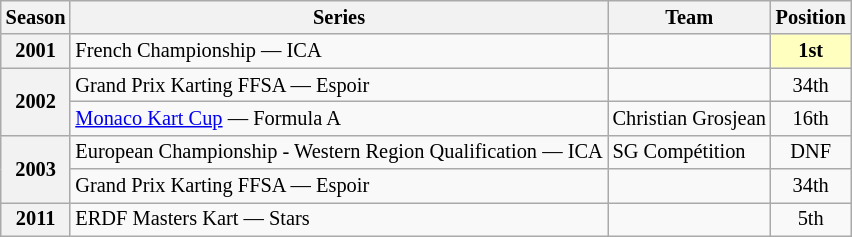<table class="wikitable" style="font-size: 85%; text-align:center">
<tr>
<th>Season</th>
<th>Series</th>
<th>Team</th>
<th>Position</th>
</tr>
<tr>
<th>2001</th>
<td align="left">French Championship — ICA</td>
<td align="left"></td>
<td style="background:#FFFFBF;"><strong>1st</strong></td>
</tr>
<tr>
<th rowspan="2">2002</th>
<td align="left">Grand Prix Karting FFSA — Espoir</td>
<td align="left"></td>
<td>34th</td>
</tr>
<tr>
<td align="left"><a href='#'>Monaco Kart Cup</a> — Formula A</td>
<td align="left">Christian Grosjean</td>
<td>16th</td>
</tr>
<tr>
<th rowspan="2">2003</th>
<td align="left">European Championship - Western Region Qualification — ICA</td>
<td align="left">SG Compétition</td>
<td>DNF</td>
</tr>
<tr>
<td align="left">Grand Prix Karting FFSA — Espoir</td>
<td></td>
<td>34th</td>
</tr>
<tr>
<th>2011</th>
<td align="left">ERDF Masters Kart — Stars</td>
<td align="left"></td>
<td>5th</td>
</tr>
</table>
